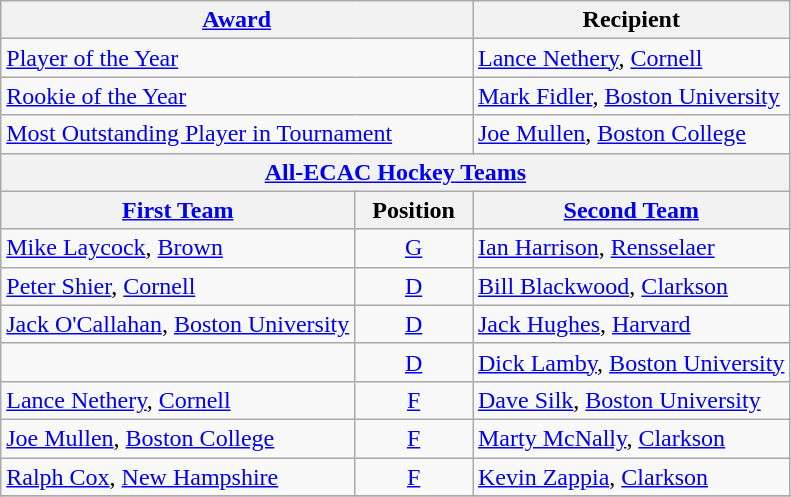<table class="wikitable">
<tr>
<th colspan=2><a href='#'>Award</a></th>
<th>Recipient</th>
</tr>
<tr>
<td colspan=2><a href='#'>Player of the Year</a></td>
<td><a href='#'>Lance Nethery</a>, <a href='#'>Cornell</a></td>
</tr>
<tr>
<td colspan=2><a href='#'>Rookie of the Year</a></td>
<td><a href='#'>Mark Fidler</a>, <a href='#'>Boston University</a></td>
</tr>
<tr>
<td colspan=2><a href='#'>Most Outstanding Player in Tournament</a></td>
<td><a href='#'>Joe Mullen</a>, <a href='#'>Boston College</a></td>
</tr>
<tr>
<th colspan=3><a href='#'>All-ECAC Hockey Teams</a></th>
</tr>
<tr>
<th><a href='#'>First Team</a></th>
<th>  Position  </th>
<th><a href='#'>Second Team</a></th>
</tr>
<tr>
<td><a href='#'>Mike Laycock</a>, <a href='#'>Brown</a></td>
<td align=center><a href='#'>G</a></td>
<td><a href='#'>Ian Harrison</a>, <a href='#'>Rensselaer</a></td>
</tr>
<tr>
<td><a href='#'>Peter Shier</a>, <a href='#'>Cornell</a></td>
<td align=center><a href='#'>D</a></td>
<td><a href='#'>Bill Blackwood</a>, <a href='#'>Clarkson</a></td>
</tr>
<tr>
<td><a href='#'>Jack O'Callahan</a>, <a href='#'>Boston University</a></td>
<td align=center><a href='#'>D</a></td>
<td><a href='#'>Jack Hughes</a>, <a href='#'>Harvard</a></td>
</tr>
<tr>
<td></td>
<td align=center><a href='#'>D</a></td>
<td><a href='#'>Dick Lamby</a>, <a href='#'>Boston University</a></td>
</tr>
<tr>
<td><a href='#'>Lance Nethery</a>, <a href='#'>Cornell</a></td>
<td align=center><a href='#'>F</a></td>
<td><a href='#'>Dave Silk</a>, <a href='#'>Boston University</a></td>
</tr>
<tr>
<td><a href='#'>Joe Mullen</a>, <a href='#'>Boston College</a></td>
<td align=center><a href='#'>F</a></td>
<td><a href='#'>Marty McNally</a>, <a href='#'>Clarkson</a></td>
</tr>
<tr>
<td><a href='#'>Ralph Cox</a>, <a href='#'>New Hampshire</a></td>
<td align=center><a href='#'>F</a></td>
<td><a href='#'>Kevin Zappia</a>, <a href='#'>Clarkson</a></td>
</tr>
<tr>
</tr>
</table>
